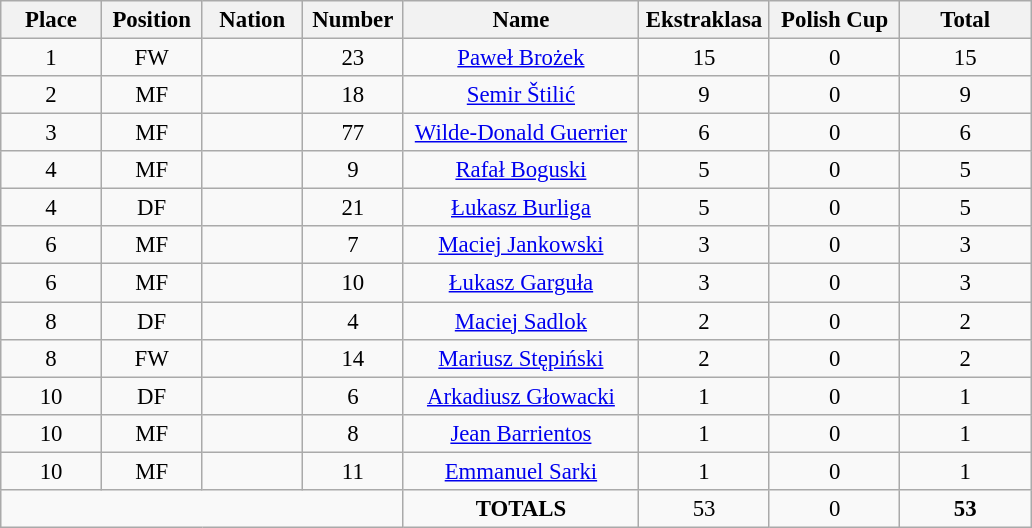<table class="wikitable" style="font-size: 95%; text-align: center;">
<tr>
<th width=60>Place</th>
<th width=60>Position</th>
<th width=60>Nation</th>
<th width=60>Number</th>
<th width=150>Name</th>
<th width=80>Ekstraklasa</th>
<th width=80>Polish Cup</th>
<th width=80><strong>Total</strong></th>
</tr>
<tr>
<td>1</td>
<td>FW</td>
<td></td>
<td>23</td>
<td><a href='#'>Paweł Brożek</a></td>
<td>15</td>
<td>0</td>
<td>15</td>
</tr>
<tr>
<td>2</td>
<td>MF</td>
<td></td>
<td>18</td>
<td><a href='#'>Semir Štilić</a></td>
<td>9</td>
<td>0</td>
<td>9</td>
</tr>
<tr>
<td>3</td>
<td>MF</td>
<td></td>
<td>77</td>
<td><a href='#'>Wilde-Donald Guerrier</a></td>
<td>6</td>
<td>0</td>
<td>6</td>
</tr>
<tr>
<td>4</td>
<td>MF</td>
<td></td>
<td>9</td>
<td><a href='#'>Rafał Boguski</a></td>
<td>5</td>
<td>0</td>
<td>5</td>
</tr>
<tr>
<td>4</td>
<td>DF</td>
<td></td>
<td>21</td>
<td><a href='#'>Łukasz Burliga</a></td>
<td>5</td>
<td>0</td>
<td>5</td>
</tr>
<tr>
<td>6</td>
<td>MF</td>
<td></td>
<td>7</td>
<td><a href='#'>Maciej Jankowski</a></td>
<td>3</td>
<td>0</td>
<td>3</td>
</tr>
<tr>
<td>6</td>
<td>MF</td>
<td></td>
<td>10</td>
<td><a href='#'>Łukasz Garguła</a></td>
<td>3</td>
<td>0</td>
<td>3</td>
</tr>
<tr>
<td>8</td>
<td>DF</td>
<td></td>
<td>4</td>
<td><a href='#'>Maciej Sadlok</a></td>
<td>2</td>
<td>0</td>
<td>2</td>
</tr>
<tr>
<td>8</td>
<td>FW</td>
<td></td>
<td>14</td>
<td><a href='#'>Mariusz Stępiński</a></td>
<td>2</td>
<td>0</td>
<td>2</td>
</tr>
<tr>
<td>10</td>
<td>DF</td>
<td></td>
<td>6</td>
<td><a href='#'>Arkadiusz Głowacki</a></td>
<td>1</td>
<td>0</td>
<td>1</td>
</tr>
<tr>
<td>10</td>
<td>MF</td>
<td></td>
<td>8</td>
<td><a href='#'>Jean Barrientos</a></td>
<td>1</td>
<td>0</td>
<td>1</td>
</tr>
<tr>
<td>10</td>
<td>MF</td>
<td></td>
<td>11</td>
<td><a href='#'>Emmanuel Sarki</a></td>
<td>1</td>
<td>0</td>
<td>1</td>
</tr>
<tr>
<td colspan="4"></td>
<td><strong>TOTALS</strong></td>
<td>53</td>
<td>0</td>
<td><strong>53</strong></td>
</tr>
</table>
